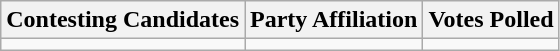<table class="wikitable sortable">
<tr>
<th>Contesting Candidates</th>
<th>Party Affiliation</th>
<th>Votes Polled</th>
</tr>
<tr>
<td></td>
<td></td>
<td></td>
</tr>
</table>
